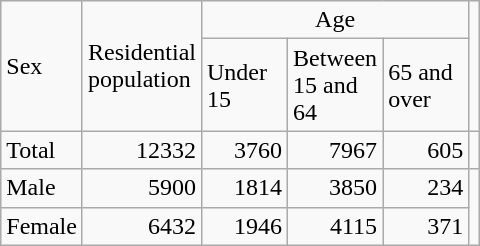<table class="wikitable sortable">
<tr>
<td rowspan=2>Sex</td>
<td rowspan=2 width=50px>Residential population</td>
<td colspan=3 align="center">Age</td>
</tr>
<tr>
<td width=50px>Under 15</td>
<td width=50px>Between 15 and 64</td>
<td width=50px>65 and over</td>
</tr>
<tr>
<td>Total</td>
<td align="right">12332</td>
<td align="right">3760</td>
<td align="right">7967</td>
<td align="right">605</td>
<td align="right"></td>
</tr>
<tr>
<td>Male</td>
<td align="right">5900</td>
<td align="right">1814</td>
<td align="right">3850</td>
<td align="right">234</td>
</tr>
<tr>
<td>Female</td>
<td align="right">6432</td>
<td align="right">1946</td>
<td align="right">4115</td>
<td align="right">371</td>
</tr>
</table>
